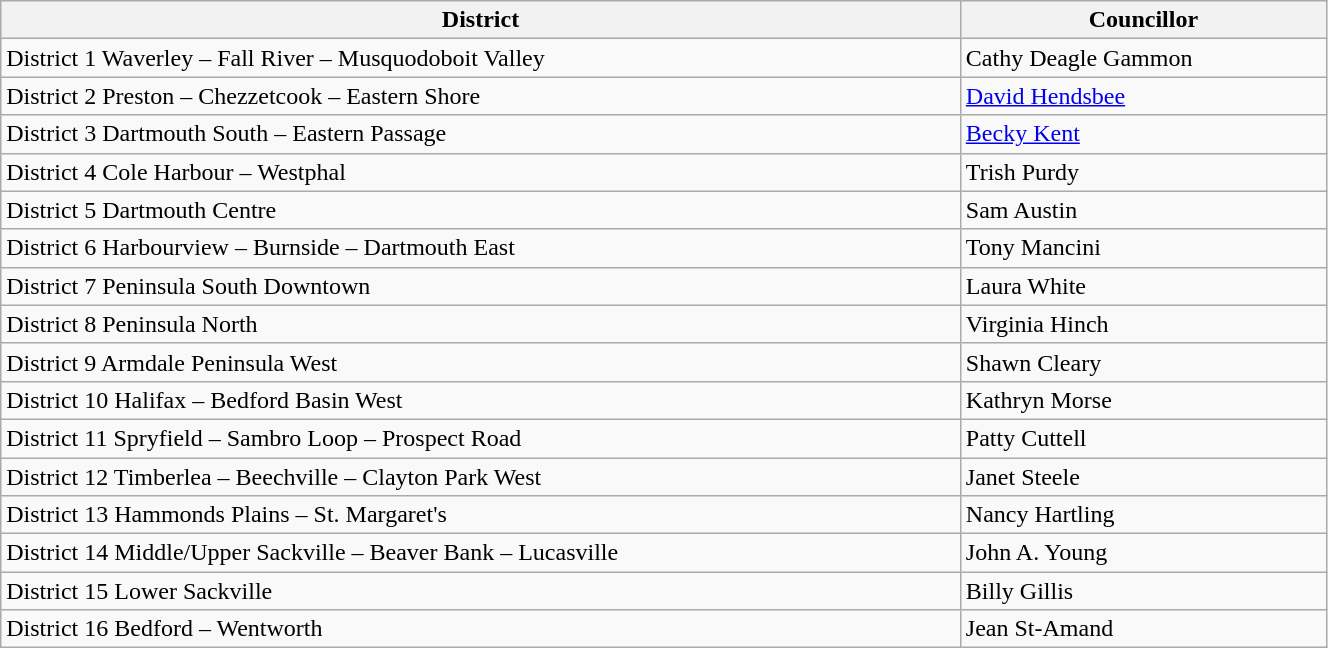<table class="wikitable" width=70%>
<tr>
<th>District</th>
<th>Councillor</th>
</tr>
<tr>
<td>District 1 Waverley – Fall River – Musquodoboit Valley</td>
<td>Cathy Deagle Gammon</td>
</tr>
<tr>
<td>District 2 Preston – Chezzetcook – Eastern Shore</td>
<td><a href='#'>David Hendsbee</a></td>
</tr>
<tr>
<td>District 3 Dartmouth South – Eastern Passage</td>
<td><a href='#'>Becky Kent</a></td>
</tr>
<tr>
<td>District 4 Cole Harbour – Westphal</td>
<td>Trish Purdy</td>
</tr>
<tr>
<td>District 5 Dartmouth Centre</td>
<td>Sam Austin</td>
</tr>
<tr>
<td>District 6 Harbourview – Burnside – Dartmouth East</td>
<td>Tony Mancini</td>
</tr>
<tr>
<td>District 7 Peninsula South Downtown</td>
<td>Laura White</td>
</tr>
<tr>
<td>District 8 Peninsula North</td>
<td>Virginia Hinch</td>
</tr>
<tr>
<td>District 9 Armdale Peninsula West</td>
<td>Shawn Cleary</td>
</tr>
<tr>
<td>District 10 Halifax – Bedford Basin West</td>
<td>Kathryn Morse</td>
</tr>
<tr>
<td>District 11 Spryfield – Sambro Loop – Prospect Road</td>
<td>Patty Cuttell</td>
</tr>
<tr>
<td>District 12 Timberlea – Beechville – Clayton Park West</td>
<td>Janet Steele</td>
</tr>
<tr>
<td>District 13 Hammonds Plains – St. Margaret's</td>
<td>Nancy Hartling</td>
</tr>
<tr>
<td>District 14 Middle/Upper Sackville – Beaver Bank – Lucasville</td>
<td>John A. Young</td>
</tr>
<tr>
<td>District 15 Lower Sackville</td>
<td>Billy Gillis</td>
</tr>
<tr>
<td>District 16 Bedford – Wentworth</td>
<td>Jean St-Amand</td>
</tr>
</table>
